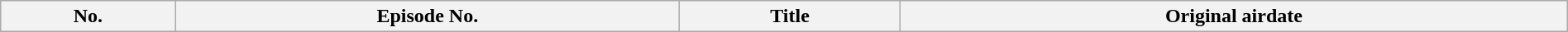<table class="wikitable plainrowheaders" style="width:100%; margin:auto;">
<tr>
<th>No.</th>
<th>Episode No.</th>
<th>Title</th>
<th>Original airdate<br>
</th>
</tr>
</table>
